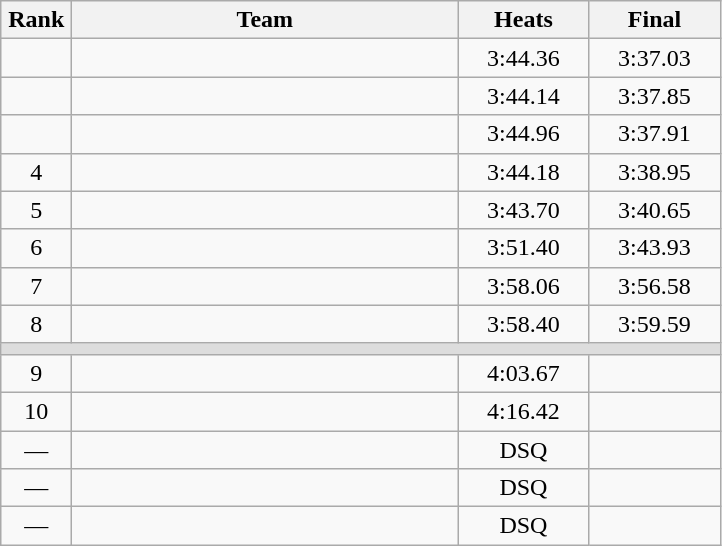<table class=wikitable style="text-align:center">
<tr>
<th width=40>Rank</th>
<th width=250>Team</th>
<th width=80>Heats</th>
<th width=80>Final</th>
</tr>
<tr>
<td></td>
<td align=left></td>
<td>3:44.36</td>
<td>3:37.03</td>
</tr>
<tr>
<td></td>
<td align=left></td>
<td>3:44.14</td>
<td>3:37.85</td>
</tr>
<tr>
<td></td>
<td align=left></td>
<td>3:44.96</td>
<td>3:37.91</td>
</tr>
<tr>
<td>4</td>
<td align=left></td>
<td>3:44.18</td>
<td>3:38.95</td>
</tr>
<tr>
<td>5</td>
<td align=left></td>
<td>3:43.70</td>
<td>3:40.65</td>
</tr>
<tr>
<td>6</td>
<td align=left></td>
<td>3:51.40</td>
<td>3:43.93</td>
</tr>
<tr>
<td>7</td>
<td align=left></td>
<td>3:58.06</td>
<td>3:56.58</td>
</tr>
<tr>
<td>8</td>
<td align=left></td>
<td>3:58.40</td>
<td>3:59.59</td>
</tr>
<tr bgcolor=#DDDDDD>
<td colspan=4></td>
</tr>
<tr>
<td>9</td>
<td align=left></td>
<td>4:03.67</td>
<td></td>
</tr>
<tr>
<td>10</td>
<td align=left></td>
<td>4:16.42</td>
<td></td>
</tr>
<tr>
<td>—</td>
<td align=left></td>
<td>DSQ</td>
<td></td>
</tr>
<tr>
<td>—</td>
<td align=left></td>
<td>DSQ</td>
<td></td>
</tr>
<tr>
<td>—</td>
<td align=left></td>
<td>DSQ</td>
<td></td>
</tr>
</table>
